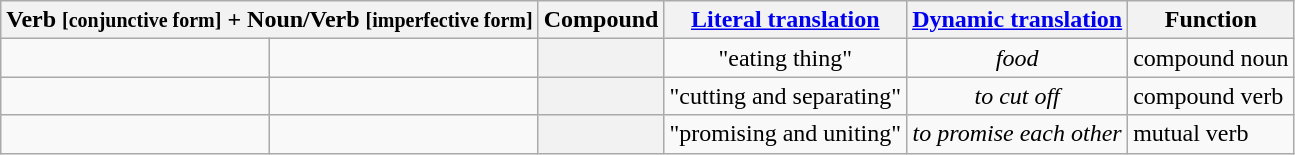<table class="wikitable">
<tr>
<th colspan="2">Verb <small>[conjunctive form]</small> + Noun/Verb <small>[imperfective form]</small></th>
<th>Compound</th>
<th><a href='#'>Literal translation</a></th>
<th><a href='#'>Dynamic translation</a></th>
<th>Function</th>
</tr>
<tr>
<td></td>
<td></td>
<th style="text-align:left;"></th>
<td style="text-align:center;">"eating thing"</td>
<td style="text-align:center;"><em>food</em></td>
<td>compound noun</td>
</tr>
<tr>
<td></td>
<td></td>
<th style="text-align:left;"></th>
<td style="text-align:center;">"cutting and separating"</td>
<td style="text-align:center;"><em>to cut off</em></td>
<td>compound verb</td>
</tr>
<tr>
<td></td>
<td></td>
<th style="text-align:left;"></th>
<td style="text-align:center;">"promising and uniting"</td>
<td style="text-align:center;"><em>to promise each other</em></td>
<td>mutual verb</td>
</tr>
</table>
